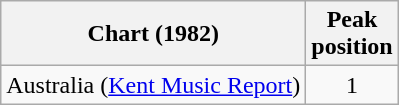<table class="wikitable">
<tr>
<th>Chart (1982)</th>
<th>Peak<br>position</th>
</tr>
<tr>
<td>Australia (<a href='#'>Kent Music Report</a>)</td>
<td style="text-align:center;">1</td>
</tr>
</table>
